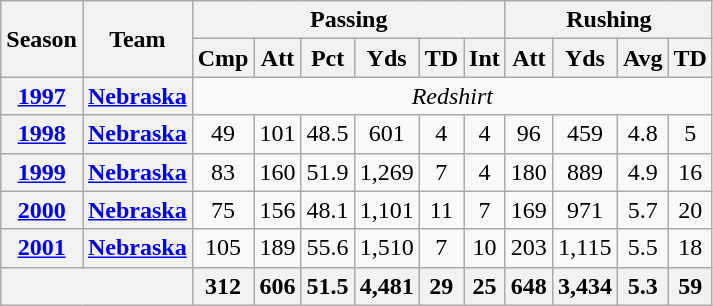<table class=wikitable style="text-align:center">
<tr>
<th rowspan="2">Season</th>
<th rowspan="2">Team</th>
<th colspan="6">Passing</th>
<th colspan="4">Rushing</th>
</tr>
<tr>
<th>Cmp</th>
<th>Att</th>
<th>Pct</th>
<th>Yds</th>
<th>TD</th>
<th>Int</th>
<th>Att</th>
<th>Yds</th>
<th>Avg</th>
<th>TD</th>
</tr>
<tr>
<th><a href='#'>1997</a></th>
<th><a href='#'>Nebraska</a></th>
<td colspan="10"> <em>Redshirt</em></td>
</tr>
<tr>
<th><a href='#'>1998</a></th>
<th><a href='#'>Nebraska</a></th>
<td>49</td>
<td>101</td>
<td>48.5</td>
<td>601</td>
<td>4</td>
<td>4</td>
<td>96</td>
<td>459</td>
<td>4.8</td>
<td>5</td>
</tr>
<tr>
<th><a href='#'>1999</a></th>
<th><a href='#'>Nebraska</a></th>
<td>83</td>
<td>160</td>
<td>51.9</td>
<td>1,269</td>
<td>7</td>
<td>4</td>
<td>180</td>
<td>889</td>
<td>4.9</td>
<td>16</td>
</tr>
<tr>
<th><a href='#'>2000</a></th>
<th><a href='#'>Nebraska</a></th>
<td>75</td>
<td>156</td>
<td>48.1</td>
<td>1,101</td>
<td>11</td>
<td>7</td>
<td>169</td>
<td>971</td>
<td>5.7</td>
<td>20</td>
</tr>
<tr>
<th><a href='#'>2001</a></th>
<th><a href='#'>Nebraska</a></th>
<td>105</td>
<td>189</td>
<td>55.6</td>
<td>1,510</td>
<td>7</td>
<td>10</td>
<td>203</td>
<td>1,115</td>
<td>5.5</td>
<td>18</td>
</tr>
<tr>
<th colspan="2"></th>
<th>312</th>
<th>606</th>
<th>51.5</th>
<th>4,481</th>
<th>29</th>
<th>25</th>
<th>648</th>
<th>3,434</th>
<th>5.3</th>
<th>59</th>
</tr>
</table>
